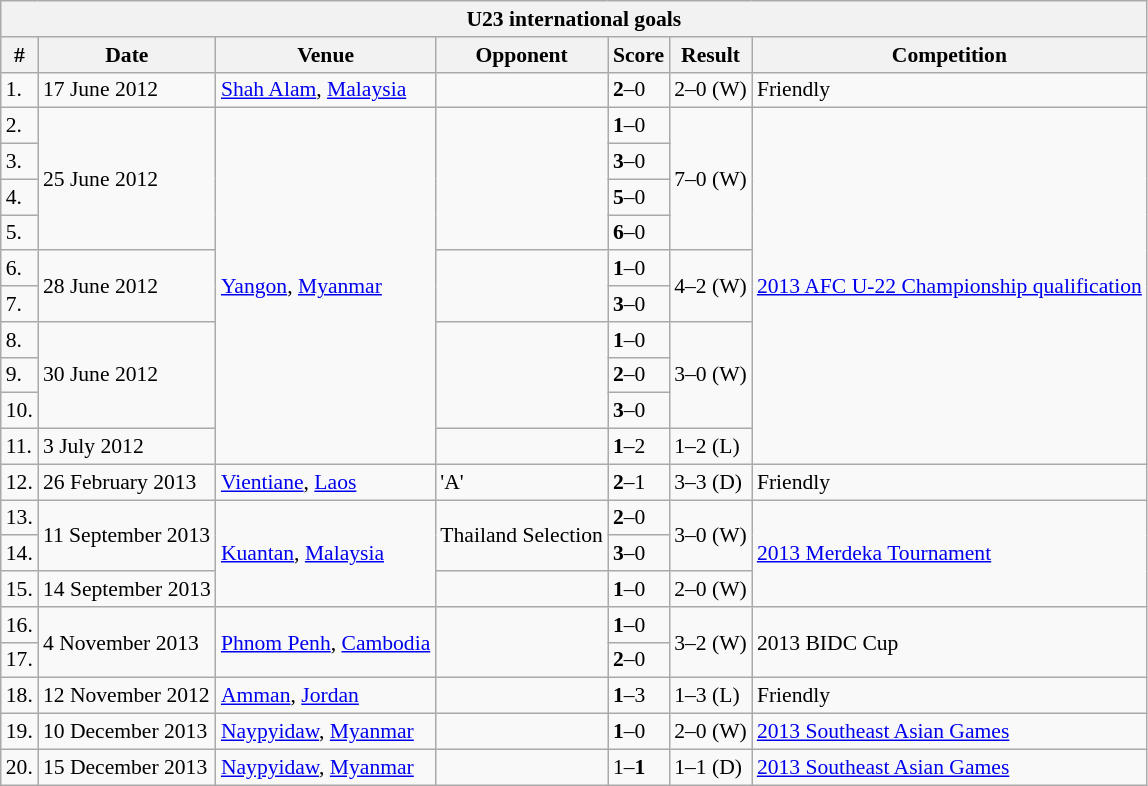<table class="wikitable collapsible collapsed" style="font-size:90%">
<tr>
<th colspan="7">U23 international goals</th>
</tr>
<tr style="text-align:center">
<th>#</th>
<th>Date</th>
<th>Venue</th>
<th>Opponent</th>
<th>Score</th>
<th>Result</th>
<th>Competition</th>
</tr>
<tr>
<td>1.</td>
<td>17 June 2012</td>
<td><a href='#'>Shah Alam</a>, <a href='#'>Malaysia</a></td>
<td></td>
<td><strong>2</strong>–0</td>
<td>2–0 (W)</td>
<td>Friendly</td>
</tr>
<tr>
<td>2.</td>
<td rowspan="4">25 June 2012</td>
<td rowspan="10"><a href='#'>Yangon</a>, <a href='#'>Myanmar</a></td>
<td rowspan="4"></td>
<td><strong>1</strong>–0</td>
<td rowspan="4">7–0 (W)</td>
<td rowspan="10"><a href='#'>2013 AFC U-22 Championship qualification</a></td>
</tr>
<tr>
<td>3.</td>
<td><strong>3</strong>–0</td>
</tr>
<tr>
<td>4.</td>
<td><strong>5</strong>–0</td>
</tr>
<tr>
<td>5.</td>
<td><strong>6</strong>–0</td>
</tr>
<tr>
<td>6.</td>
<td rowspan="2">28 June 2012</td>
<td rowspan="2"></td>
<td><strong>1</strong>–0</td>
<td rowspan="2">4–2 (W)</td>
</tr>
<tr>
<td>7.</td>
<td><strong>3</strong>–0</td>
</tr>
<tr>
<td>8.</td>
<td rowspan="3">30 June 2012</td>
<td rowspan="3"></td>
<td><strong>1</strong>–0</td>
<td rowspan="3">3–0 (W)</td>
</tr>
<tr>
<td>9.</td>
<td><strong>2</strong>–0</td>
</tr>
<tr>
<td>10.</td>
<td><strong>3</strong>–0</td>
</tr>
<tr>
<td>11.</td>
<td>3 July 2012</td>
<td></td>
<td><strong>1</strong>–2</td>
<td>1–2 (L)</td>
</tr>
<tr>
<td>12.</td>
<td>26 February 2013</td>
<td><a href='#'>Vientiane</a>, <a href='#'>Laos</a></td>
<td> 'A'</td>
<td><strong>2</strong>–1</td>
<td>3–3 (D)</td>
<td>Friendly</td>
</tr>
<tr>
<td>13.</td>
<td rowspan="2">11 September 2013</td>
<td rowspan="3"><a href='#'>Kuantan</a>, <a href='#'>Malaysia</a></td>
<td rowspan="2"> Thailand Selection</td>
<td><strong>2</strong>–0</td>
<td rowspan="2">3–0 (W)</td>
<td rowspan="3"><a href='#'>2013 Merdeka Tournament</a></td>
</tr>
<tr>
<td>14.</td>
<td><strong>3</strong>–0</td>
</tr>
<tr>
<td>15.</td>
<td>14 September 2013</td>
<td></td>
<td><strong>1</strong>–0</td>
<td>2–0 (W)</td>
</tr>
<tr>
<td>16.</td>
<td rowspan="2">4 November 2013</td>
<td rowspan="2"><a href='#'>Phnom Penh</a>, <a href='#'>Cambodia</a></td>
<td rowspan="2"></td>
<td><strong>1</strong>–0</td>
<td rowspan="2">3–2 (W)</td>
<td rowspan="2">2013 BIDC Cup</td>
</tr>
<tr>
<td>17.</td>
<td><strong>2</strong>–0</td>
</tr>
<tr>
<td>18.</td>
<td>12 November 2012</td>
<td><a href='#'>Amman</a>, <a href='#'>Jordan</a></td>
<td></td>
<td><strong>1</strong>–3</td>
<td>1–3 (L)</td>
<td>Friendly</td>
</tr>
<tr>
<td>19.</td>
<td>10 December 2013</td>
<td><a href='#'>Naypyidaw</a>, <a href='#'>Myanmar</a></td>
<td></td>
<td><strong>1</strong>–0</td>
<td>2–0 (W)</td>
<td><a href='#'>2013 Southeast Asian Games</a></td>
</tr>
<tr>
<td>20.</td>
<td>15 December 2013</td>
<td><a href='#'>Naypyidaw</a>, <a href='#'>Myanmar</a></td>
<td></td>
<td>1–<strong>1</strong></td>
<td>1–1 (D)</td>
<td><a href='#'>2013 Southeast Asian Games</a></td>
</tr>
</table>
